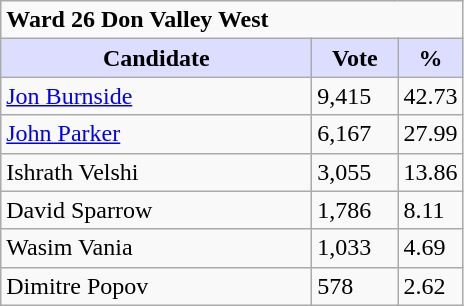<table class="wikitable plainrowheaders">
<tr>
<td colspan="3"><strong>Ward 26 Don Valley West</strong></td>
</tr>
<tr>
<th style="background:#ddf; width:200px;">Candidate</th>
<th style="background:#ddf; width:50px;">Vote</th>
<th style="background:#ddf; width:30px;">%</th>
</tr>
<tr>
<td><a href='#'>Jon Burnside</a></td>
<td>9,415</td>
<td>42.73</td>
</tr>
<tr>
<td><a href='#'>John Parker</a></td>
<td>6,167</td>
<td>27.99</td>
</tr>
<tr>
<td>Ishrath Velshi</td>
<td>3,055</td>
<td>13.86</td>
</tr>
<tr>
<td>David Sparrow</td>
<td>1,786</td>
<td>8.11</td>
</tr>
<tr>
<td>Wasim Vania</td>
<td>1,033</td>
<td>4.69</td>
</tr>
<tr>
<td>Dimitre Popov</td>
<td>578</td>
<td>2.62</td>
</tr>
</table>
